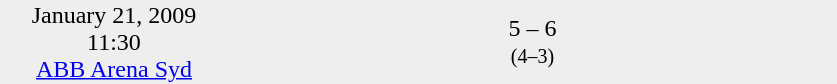<table style="background:#eee;" cellspacing="0">
<tr style="text-align:center;">
<td width=150>January 21, 2009<br>11:30<br><a href='#'>ABB Arena Syd</a></td>
<td style="width:150px; text-align:right;"></td>
<td width=100>5 – 6<br><small>(4–3)</small></td>
<td style="width:150px; text-align:left;"></td>
</tr>
</table>
